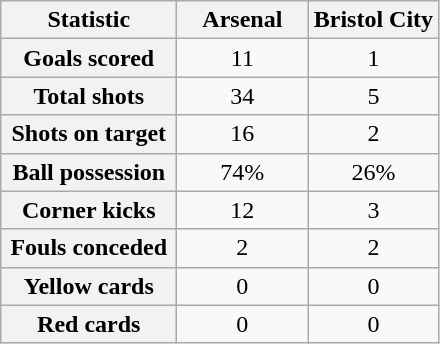<table class="wikitable plainrowheaders" style="text-align:center">
<tr>
<th scope="col" style="width:110px">Statistic</th>
<th scope="col" style="width:80px">Arsenal</th>
<th scope="col" style="width:80px">Bristol City</th>
</tr>
<tr>
<th scope=row>Goals scored</th>
<td>11</td>
<td>1</td>
</tr>
<tr>
<th scope=row>Total shots</th>
<td>34</td>
<td>5</td>
</tr>
<tr>
<th scope=row>Shots on target</th>
<td>16</td>
<td>2</td>
</tr>
<tr>
<th scope=row>Ball possession</th>
<td>74%</td>
<td>26%</td>
</tr>
<tr>
<th scope=row>Corner kicks</th>
<td>12</td>
<td>3</td>
</tr>
<tr>
<th scope=row>Fouls conceded</th>
<td>2</td>
<td>2</td>
</tr>
<tr>
<th scope=row>Yellow cards</th>
<td>0</td>
<td>0</td>
</tr>
<tr>
<th scope=row>Red cards</th>
<td>0</td>
<td>0</td>
</tr>
</table>
